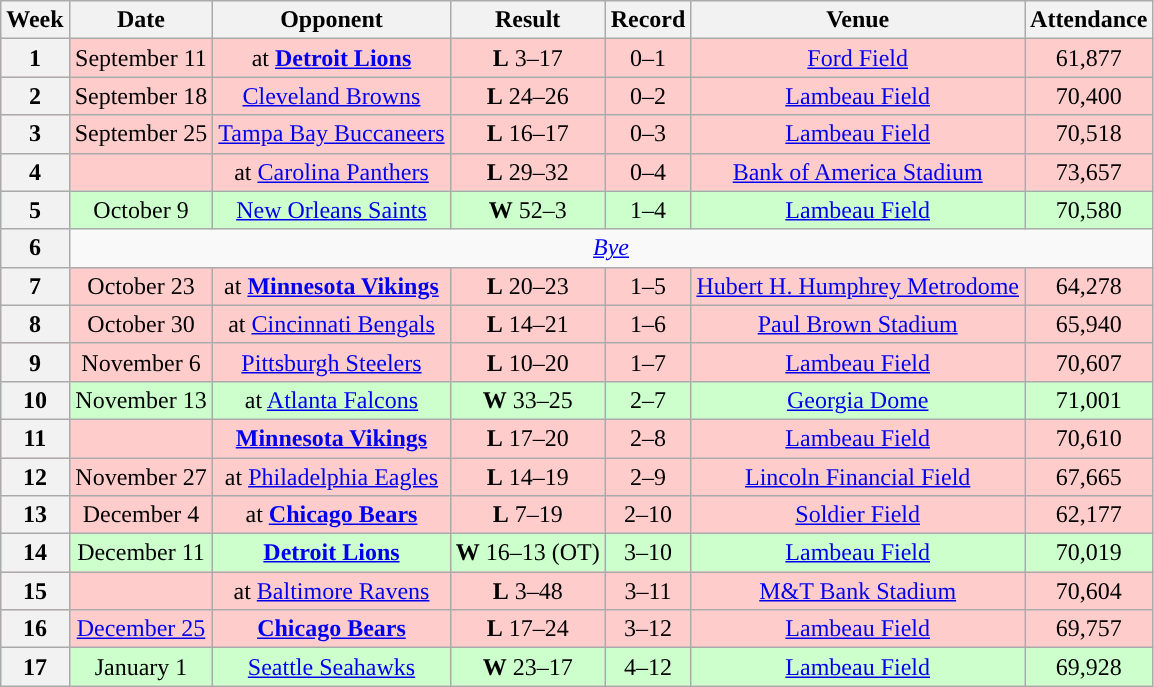<table class="wikitable" style="text-align:center">
<tr>
<th>Week</th>
<th>Date</th>
<th>Opponent</th>
<th>Result</th>
<th>Record</th>
<th>Venue</th>
<th>Attendance</th>
</tr>
<tr style="background:#fcc">
<th>1</th>
<td>September 11</td>
<td>at <strong><a href='#'>Detroit Lions</a></strong></td>
<td><strong>L</strong> 3–17</td>
<td>0–1</td>
<td><a href='#'>Ford Field</a></td>
<td>61,877</td>
</tr>
<tr style="background:#fcc">
<th>2</th>
<td>September 18</td>
<td><a href='#'>Cleveland Browns</a></td>
<td><strong>L</strong> 24–26</td>
<td>0–2</td>
<td><a href='#'>Lambeau Field</a></td>
<td>70,400</td>
</tr>
<tr style="background:#fcc">
<th>3</th>
<td>September 25</td>
<td><a href='#'>Tampa Bay Buccaneers</a></td>
<td><strong>L</strong> 16–17</td>
<td>0–3</td>
<td><a href='#'>Lambeau Field</a></td>
<td>70,518</td>
</tr>
<tr style="background:#fcc">
<th>4</th>
<td></td>
<td>at <a href='#'>Carolina Panthers</a></td>
<td><strong>L</strong> 29–32</td>
<td>0–4</td>
<td><a href='#'>Bank of America Stadium</a></td>
<td>73,657</td>
</tr>
<tr style="background:#cfc">
<th>5</th>
<td>October 9</td>
<td><a href='#'>New Orleans Saints</a></td>
<td><strong>W</strong> 52–3</td>
<td>1–4</td>
<td><a href='#'>Lambeau Field</a></td>
<td>70,580</td>
</tr>
<tr>
<th>6</th>
<td colspan="6"><em><a href='#'>Bye</a></em></td>
</tr>
<tr style="background:#fcc">
<th>7</th>
<td>October 23</td>
<td>at <strong><a href='#'>Minnesota Vikings</a></strong></td>
<td><strong>L</strong> 20–23</td>
<td>1–5</td>
<td><a href='#'>Hubert H. Humphrey Metrodome</a></td>
<td>64,278</td>
</tr>
<tr style="background:#fcc">
<th>8</th>
<td>October 30</td>
<td>at <a href='#'>Cincinnati Bengals</a></td>
<td><strong>L</strong> 14–21</td>
<td>1–6</td>
<td><a href='#'>Paul Brown Stadium</a></td>
<td>65,940</td>
</tr>
<tr style="background:#fcc">
<th>9</th>
<td>November 6</td>
<td><a href='#'>Pittsburgh Steelers</a></td>
<td><strong>L</strong> 10–20</td>
<td>1–7</td>
<td><a href='#'>Lambeau Field</a></td>
<td>70,607</td>
</tr>
<tr style="background:#cfc">
<th>10</th>
<td>November 13</td>
<td>at <a href='#'>Atlanta Falcons</a></td>
<td><strong>W</strong> 33–25</td>
<td>2–7</td>
<td><a href='#'>Georgia Dome</a></td>
<td>71,001</td>
</tr>
<tr style="background:#fcc">
<th>11</th>
<td></td>
<td><strong><a href='#'>Minnesota Vikings</a></strong></td>
<td><strong>L</strong> 17–20</td>
<td>2–8</td>
<td><a href='#'>Lambeau Field</a></td>
<td>70,610</td>
</tr>
<tr style="background:#fcc">
<th>12</th>
<td>November 27</td>
<td>at <a href='#'>Philadelphia Eagles</a></td>
<td><strong>L</strong> 14–19</td>
<td>2–9</td>
<td><a href='#'>Lincoln Financial Field</a></td>
<td>67,665</td>
</tr>
<tr style="background:#fcc">
<th>13</th>
<td>December 4</td>
<td>at <strong><a href='#'>Chicago Bears</a></strong></td>
<td><strong>L</strong> 7–19</td>
<td>2–10</td>
<td><a href='#'>Soldier Field</a></td>
<td>62,177</td>
</tr>
<tr style="background:#cfc">
<th>14</th>
<td>December 11</td>
<td><strong><a href='#'>Detroit Lions</a></strong></td>
<td><strong>W</strong> 16–13 (OT)</td>
<td>3–10</td>
<td><a href='#'>Lambeau Field</a></td>
<td>70,019</td>
</tr>
<tr style="background:#fcc">
<th>15</th>
<td></td>
<td>at <a href='#'>Baltimore Ravens</a></td>
<td><strong>L</strong> 3–48</td>
<td>3–11</td>
<td><a href='#'>M&T Bank Stadium</a></td>
<td>70,604</td>
</tr>
<tr style="background:#fcc">
<th>16</th>
<td><a href='#'>December 25</a></td>
<td><strong><a href='#'>Chicago Bears</a></strong></td>
<td><strong>L</strong> 17–24</td>
<td>3–12</td>
<td><a href='#'>Lambeau Field</a></td>
<td>69,757</td>
</tr>
<tr style="background:#cfc">
<th>17</th>
<td>January 1</td>
<td><a href='#'>Seattle Seahawks</a></td>
<td><strong>W</strong> 23–17</td>
<td>4–12</td>
<td><a href='#'>Lambeau Field</a></td>
<td>69,928</td>
</tr>
</table>
